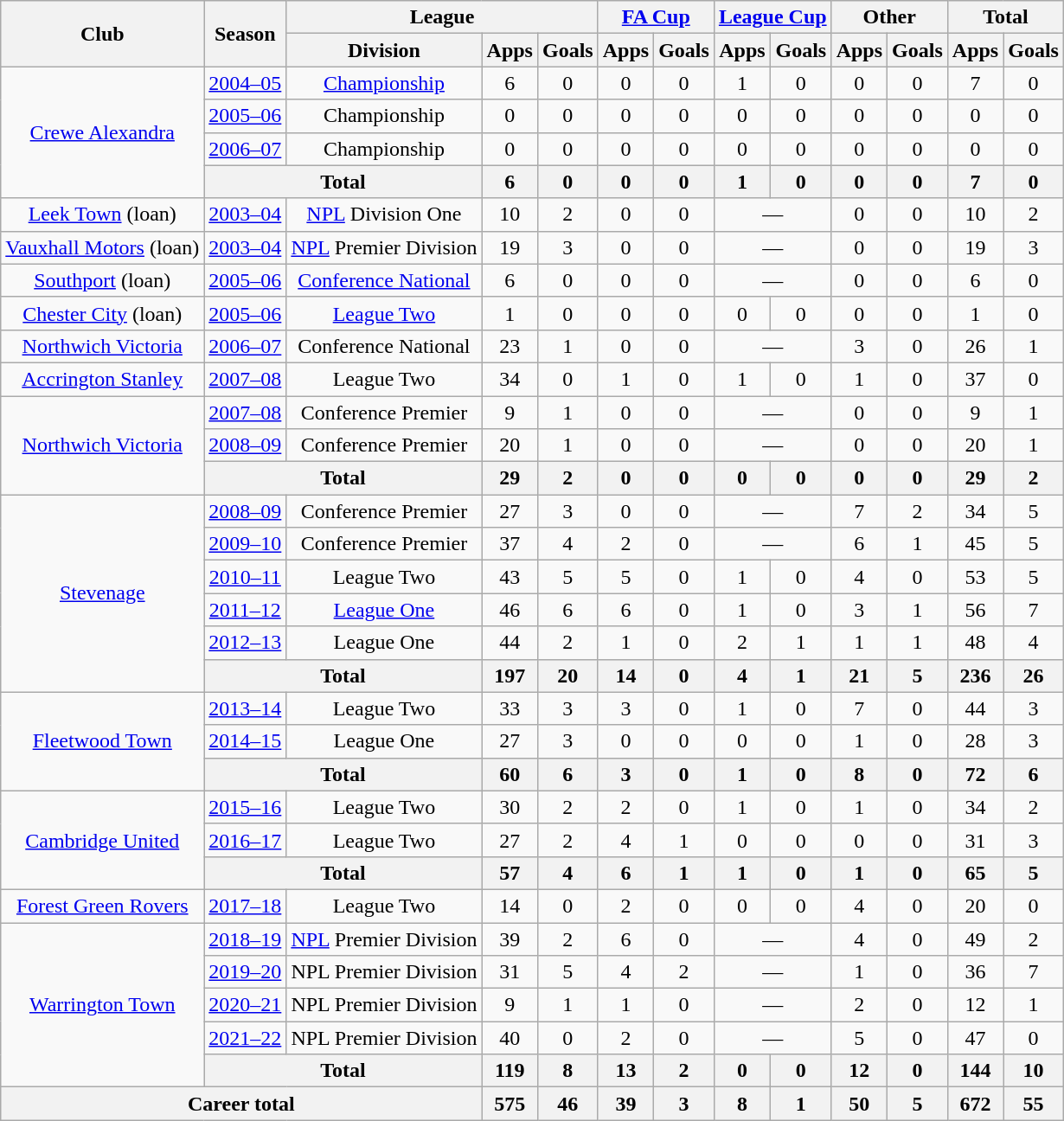<table class="wikitable" style="text-align: center">
<tr>
<th rowspan="2">Club</th>
<th rowspan="2">Season</th>
<th colspan="3">League</th>
<th colspan="2"><a href='#'>FA Cup</a></th>
<th colspan="2"><a href='#'>League Cup</a></th>
<th colspan="2">Other</th>
<th colspan="2">Total</th>
</tr>
<tr>
<th>Division</th>
<th>Apps</th>
<th>Goals</th>
<th>Apps</th>
<th>Goals</th>
<th>Apps</th>
<th>Goals</th>
<th>Apps</th>
<th>Goals</th>
<th>Apps</th>
<th>Goals</th>
</tr>
<tr>
<td rowspan="4"><a href='#'>Crewe Alexandra</a></td>
<td><a href='#'>2004–05</a></td>
<td><a href='#'>Championship</a></td>
<td>6</td>
<td>0</td>
<td>0</td>
<td>0</td>
<td>1</td>
<td>0</td>
<td>0</td>
<td>0</td>
<td>7</td>
<td>0</td>
</tr>
<tr>
<td><a href='#'>2005–06</a></td>
<td EFL Championship>Championship</td>
<td>0</td>
<td>0</td>
<td>0</td>
<td>0</td>
<td>0</td>
<td>0</td>
<td>0</td>
<td>0</td>
<td>0</td>
<td>0</td>
</tr>
<tr>
<td><a href='#'>2006–07</a></td>
<td EFL Championship>Championship</td>
<td>0</td>
<td>0</td>
<td>0</td>
<td>0</td>
<td>0</td>
<td>0</td>
<td>0</td>
<td>0</td>
<td>0</td>
<td>0</td>
</tr>
<tr>
<th colspan="2">Total</th>
<th>6</th>
<th>0</th>
<th>0</th>
<th>0</th>
<th>1</th>
<th>0</th>
<th>0</th>
<th>0</th>
<th>7</th>
<th>0</th>
</tr>
<tr>
<td><a href='#'>Leek Town</a> (loan)</td>
<td><a href='#'>2003–04</a></td>
<td><a href='#'>NPL</a> Division One</td>
<td>10</td>
<td>2</td>
<td>0</td>
<td>0</td>
<td colspan="2">—</td>
<td>0</td>
<td>0</td>
<td>10</td>
<td>2</td>
</tr>
<tr>
<td><a href='#'>Vauxhall Motors</a> (loan)</td>
<td><a href='#'>2003–04</a></td>
<td><a href='#'>NPL</a> Premier Division</td>
<td>19</td>
<td>3</td>
<td>0</td>
<td>0</td>
<td colspan="2">—</td>
<td>0</td>
<td>0</td>
<td>19</td>
<td>3</td>
</tr>
<tr>
<td><a href='#'>Southport</a> (loan)</td>
<td><a href='#'>2005–06</a></td>
<td><a href='#'>Conference National</a></td>
<td>6</td>
<td>0</td>
<td>0</td>
<td>0</td>
<td colspan="2">—</td>
<td>0</td>
<td>0</td>
<td>6</td>
<td>0</td>
</tr>
<tr>
<td><a href='#'>Chester City</a> (loan)</td>
<td><a href='#'>2005–06</a></td>
<td><a href='#'>League Two</a></td>
<td>1</td>
<td>0</td>
<td>0</td>
<td>0</td>
<td>0</td>
<td>0</td>
<td>0</td>
<td>0</td>
<td>1</td>
<td>0</td>
</tr>
<tr>
<td><a href='#'>Northwich Victoria</a></td>
<td><a href='#'>2006–07</a></td>
<td>Conference National</td>
<td>23</td>
<td>1</td>
<td>0</td>
<td>0</td>
<td colspan="2">—</td>
<td>3</td>
<td>0</td>
<td>26</td>
<td>1</td>
</tr>
<tr>
<td><a href='#'>Accrington Stanley</a></td>
<td><a href='#'>2007–08</a></td>
<td>League Two</td>
<td>34</td>
<td>0</td>
<td>1</td>
<td>0</td>
<td>1</td>
<td>0</td>
<td>1</td>
<td>0</td>
<td>37</td>
<td>0</td>
</tr>
<tr>
<td rowspan="3"><a href='#'>Northwich Victoria</a></td>
<td><a href='#'>2007–08</a></td>
<td>Conference Premier</td>
<td>9</td>
<td>1</td>
<td>0</td>
<td>0</td>
<td colspan="2">—</td>
<td>0</td>
<td>0</td>
<td>9</td>
<td>1</td>
</tr>
<tr>
<td><a href='#'>2008–09</a></td>
<td>Conference Premier</td>
<td>20</td>
<td>1</td>
<td>0</td>
<td>0</td>
<td colspan="2">—</td>
<td>0</td>
<td>0</td>
<td>20</td>
<td>1</td>
</tr>
<tr>
<th colspan="2">Total</th>
<th>29</th>
<th>2</th>
<th>0</th>
<th>0</th>
<th>0</th>
<th>0</th>
<th>0</th>
<th>0</th>
<th>29</th>
<th>2</th>
</tr>
<tr>
<td rowspan="6"><a href='#'>Stevenage</a></td>
<td><a href='#'>2008–09</a></td>
<td>Conference Premier</td>
<td>27</td>
<td>3</td>
<td>0</td>
<td>0</td>
<td colspan="2">—</td>
<td>7</td>
<td>2</td>
<td>34</td>
<td>5</td>
</tr>
<tr>
<td><a href='#'>2009–10</a></td>
<td>Conference Premier</td>
<td>37</td>
<td>4</td>
<td>2</td>
<td>0</td>
<td colspan="2">—</td>
<td>6</td>
<td>1</td>
<td>45</td>
<td>5</td>
</tr>
<tr>
<td><a href='#'>2010–11</a></td>
<td>League Two</td>
<td>43</td>
<td>5</td>
<td>5</td>
<td>0</td>
<td>1</td>
<td>0</td>
<td>4</td>
<td>0</td>
<td>53</td>
<td>5</td>
</tr>
<tr>
<td><a href='#'>2011–12</a></td>
<td><a href='#'>League One</a></td>
<td>46</td>
<td>6</td>
<td>6</td>
<td>0</td>
<td>1</td>
<td>0</td>
<td>3</td>
<td>1</td>
<td>56</td>
<td>7</td>
</tr>
<tr>
<td><a href='#'>2012–13</a></td>
<td>League One</td>
<td>44</td>
<td>2</td>
<td>1</td>
<td>0</td>
<td>2</td>
<td>1</td>
<td>1</td>
<td>1</td>
<td>48</td>
<td>4</td>
</tr>
<tr>
<th colspan="2">Total</th>
<th>197</th>
<th>20</th>
<th>14</th>
<th>0</th>
<th>4</th>
<th>1</th>
<th>21</th>
<th>5</th>
<th>236</th>
<th>26</th>
</tr>
<tr>
<td rowspan="3"><a href='#'>Fleetwood Town</a></td>
<td><a href='#'>2013–14</a></td>
<td>League Two</td>
<td>33</td>
<td>3</td>
<td>3</td>
<td>0</td>
<td>1</td>
<td>0</td>
<td>7</td>
<td>0</td>
<td>44</td>
<td>3</td>
</tr>
<tr>
<td><a href='#'>2014–15</a></td>
<td>League One</td>
<td>27</td>
<td>3</td>
<td>0</td>
<td>0</td>
<td>0</td>
<td>0</td>
<td>1</td>
<td>0</td>
<td>28</td>
<td>3</td>
</tr>
<tr>
<th colspan="2">Total</th>
<th>60</th>
<th>6</th>
<th>3</th>
<th>0</th>
<th>1</th>
<th>0</th>
<th>8</th>
<th>0</th>
<th>72</th>
<th>6</th>
</tr>
<tr>
<td rowspan="3"><a href='#'>Cambridge United</a></td>
<td><a href='#'>2015–16</a></td>
<td>League Two</td>
<td>30</td>
<td>2</td>
<td>2</td>
<td>0</td>
<td>1</td>
<td>0</td>
<td>1</td>
<td>0</td>
<td>34</td>
<td>2</td>
</tr>
<tr>
<td><a href='#'>2016–17</a></td>
<td>League Two</td>
<td>27</td>
<td>2</td>
<td>4</td>
<td>1</td>
<td>0</td>
<td>0</td>
<td>0</td>
<td>0</td>
<td>31</td>
<td>3</td>
</tr>
<tr>
<th colspan="2">Total</th>
<th>57</th>
<th>4</th>
<th>6</th>
<th>1</th>
<th>1</th>
<th>0</th>
<th>1</th>
<th>0</th>
<th>65</th>
<th>5</th>
</tr>
<tr>
<td><a href='#'>Forest Green Rovers</a></td>
<td><a href='#'>2017–18</a></td>
<td>League Two</td>
<td>14</td>
<td>0</td>
<td>2</td>
<td>0</td>
<td>0</td>
<td>0</td>
<td>4</td>
<td>0</td>
<td>20</td>
<td>0</td>
</tr>
<tr>
<td rowspan="5"><a href='#'>Warrington Town</a></td>
<td><a href='#'>2018–19</a></td>
<td><a href='#'>NPL</a> Premier Division</td>
<td>39</td>
<td>2</td>
<td>6</td>
<td>0</td>
<td colspan="2">—</td>
<td>4</td>
<td>0</td>
<td>49</td>
<td>2</td>
</tr>
<tr>
<td><a href='#'>2019–20</a></td>
<td>NPL Premier Division</td>
<td>31</td>
<td>5</td>
<td>4</td>
<td>2</td>
<td colspan="2">—</td>
<td>1</td>
<td>0</td>
<td>36</td>
<td>7</td>
</tr>
<tr>
<td><a href='#'>2020–21</a></td>
<td>NPL Premier Division</td>
<td>9</td>
<td>1</td>
<td>1</td>
<td>0</td>
<td colspan="2">—</td>
<td>2</td>
<td>0</td>
<td>12</td>
<td>1</td>
</tr>
<tr>
<td><a href='#'>2021–22</a></td>
<td>NPL Premier Division</td>
<td>40</td>
<td>0</td>
<td>2</td>
<td>0</td>
<td colspan="2">—</td>
<td>5</td>
<td>0</td>
<td>47</td>
<td>0</td>
</tr>
<tr>
<th colspan="2">Total</th>
<th>119</th>
<th>8</th>
<th>13</th>
<th>2</th>
<th>0</th>
<th>0</th>
<th>12</th>
<th>0</th>
<th>144</th>
<th>10</th>
</tr>
<tr>
<th colspan="3">Career total</th>
<th>575</th>
<th>46</th>
<th>39</th>
<th>3</th>
<th>8</th>
<th>1</th>
<th>50</th>
<th>5</th>
<th>672</th>
<th>55</th>
</tr>
</table>
